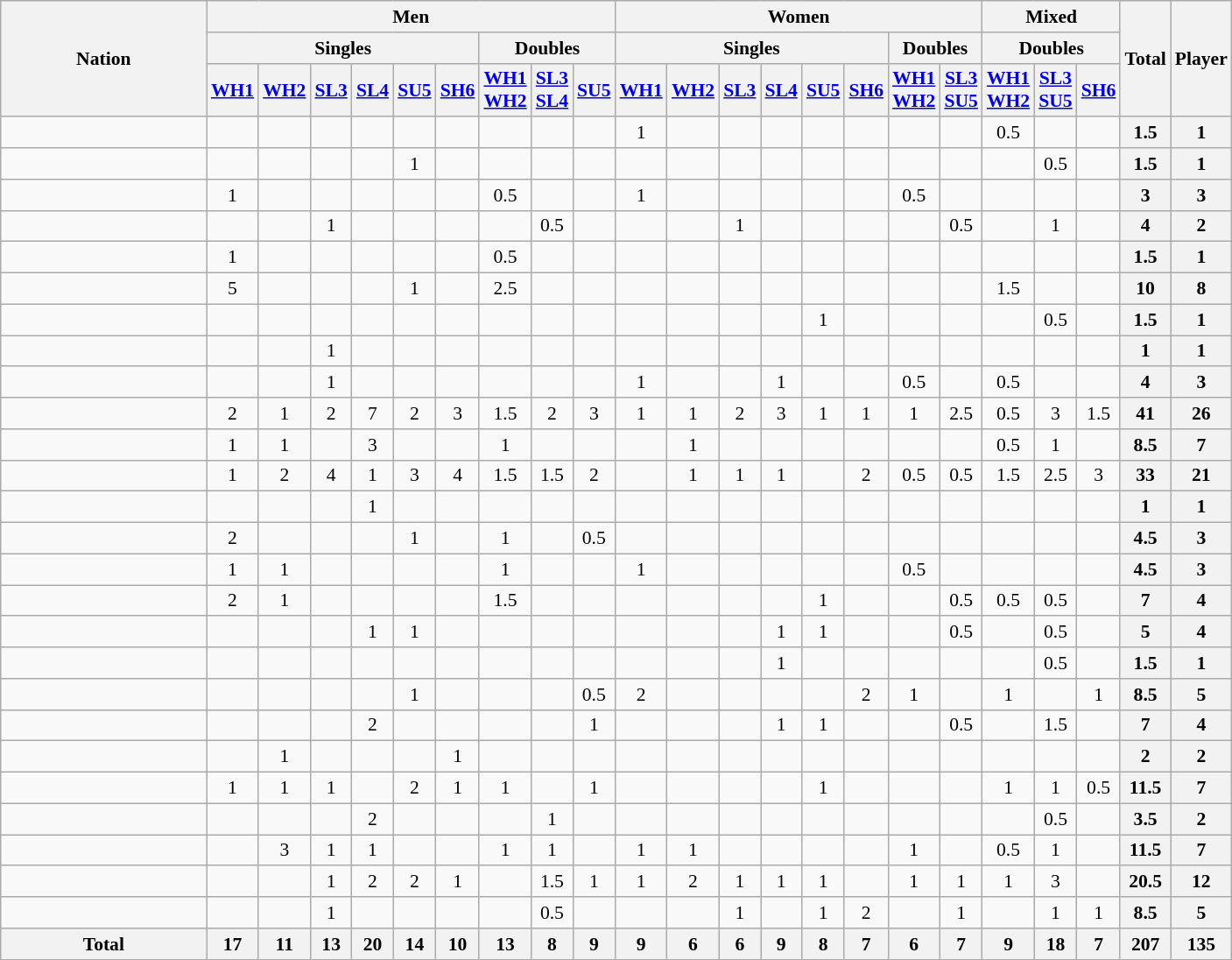<table class="wikitable" style="font-size:90%; text-align:center">
<tr>
<th rowspan="3" width="150">Nation</th>
<th colspan="9">Men</th>
<th colspan="8">Women</th>
<th colspan="3">Mixed</th>
<th rowspan="3">Total</th>
<th rowspan="3">Player</th>
</tr>
<tr>
<th colspan="6">Singles</th>
<th colspan="3">Doubles</th>
<th colspan="6">Singles</th>
<th colspan="2">Doubles</th>
<th colspan="3">Doubles</th>
</tr>
<tr>
<th><a href='#'>WH1</a></th>
<th><a href='#'>WH2</a></th>
<th><a href='#'>SL3</a></th>
<th><a href='#'>SL4</a></th>
<th><a href='#'>SU5</a></th>
<th><a href='#'>SH6</a></th>
<th><a href='#'>WH1<br>WH2</a></th>
<th><a href='#'>SL3<br>SL4</a></th>
<th><a href='#'>SU5</a></th>
<th><a href='#'>WH1</a></th>
<th><a href='#'>WH2</a></th>
<th><a href='#'>SL3</a></th>
<th><a href='#'>SL4</a></th>
<th><a href='#'>SU5</a></th>
<th><a href='#'>SH6</a></th>
<th><a href='#'>WH1<br>WH2</a></th>
<th><a href='#'>SL3<br>SU5</a></th>
<th><a href='#'>WH1<br>WH2</a></th>
<th><a href='#'>SL3<br>SU5</a></th>
<th><a href='#'>SH6</a></th>
</tr>
<tr>
<td align="left"></td>
<td></td>
<td></td>
<td></td>
<td></td>
<td></td>
<td></td>
<td></td>
<td></td>
<td></td>
<td>1</td>
<td></td>
<td></td>
<td></td>
<td></td>
<td></td>
<td></td>
<td></td>
<td>0.5</td>
<td></td>
<td></td>
<th>1.5</th>
<th>1</th>
</tr>
<tr>
<td align="left"></td>
<td></td>
<td></td>
<td></td>
<td></td>
<td>1</td>
<td></td>
<td></td>
<td></td>
<td></td>
<td></td>
<td></td>
<td></td>
<td></td>
<td></td>
<td></td>
<td></td>
<td></td>
<td></td>
<td>0.5</td>
<td></td>
<th>1.5</th>
<th>1</th>
</tr>
<tr>
<td align="left"></td>
<td>1</td>
<td></td>
<td></td>
<td></td>
<td></td>
<td></td>
<td>0.5</td>
<td></td>
<td></td>
<td>1</td>
<td></td>
<td></td>
<td></td>
<td></td>
<td></td>
<td>0.5</td>
<td></td>
<td></td>
<td></td>
<td></td>
<th>3</th>
<th>3</th>
</tr>
<tr>
<td align="left"></td>
<td></td>
<td></td>
<td>1</td>
<td></td>
<td></td>
<td></td>
<td></td>
<td>0.5</td>
<td></td>
<td></td>
<td></td>
<td>1</td>
<td></td>
<td></td>
<td></td>
<td></td>
<td>0.5</td>
<td></td>
<td>1</td>
<td></td>
<th>4</th>
<th>2</th>
</tr>
<tr>
<td align="left"></td>
<td>1</td>
<td></td>
<td></td>
<td></td>
<td></td>
<td></td>
<td>0.5</td>
<td></td>
<td></td>
<td></td>
<td></td>
<td></td>
<td></td>
<td></td>
<td></td>
<td></td>
<td></td>
<td></td>
<td></td>
<td></td>
<th>1.5</th>
<th>1</th>
</tr>
<tr>
<td align="left"></td>
<td>5</td>
<td></td>
<td></td>
<td></td>
<td>1</td>
<td></td>
<td>2.5</td>
<td></td>
<td></td>
<td></td>
<td></td>
<td></td>
<td></td>
<td></td>
<td></td>
<td></td>
<td></td>
<td>1.5</td>
<td></td>
<td></td>
<th>10</th>
<th>8</th>
</tr>
<tr>
<td align="left"></td>
<td></td>
<td></td>
<td></td>
<td></td>
<td></td>
<td></td>
<td></td>
<td></td>
<td></td>
<td></td>
<td></td>
<td></td>
<td></td>
<td>1</td>
<td></td>
<td></td>
<td></td>
<td></td>
<td>0.5</td>
<td></td>
<th>1.5</th>
<th>1</th>
</tr>
<tr>
<td align="left"></td>
<td></td>
<td></td>
<td>1</td>
<td></td>
<td></td>
<td></td>
<td></td>
<td></td>
<td></td>
<td></td>
<td></td>
<td></td>
<td></td>
<td></td>
<td></td>
<td></td>
<td></td>
<td></td>
<td></td>
<td></td>
<th>1</th>
<th>1</th>
</tr>
<tr>
<td align="left"></td>
<td></td>
<td></td>
<td>1</td>
<td></td>
<td></td>
<td></td>
<td></td>
<td></td>
<td></td>
<td>1</td>
<td></td>
<td></td>
<td>1</td>
<td></td>
<td></td>
<td>0.5</td>
<td></td>
<td>0.5</td>
<td></td>
<td></td>
<th>4</th>
<th>3</th>
</tr>
<tr>
<td align="left"></td>
<td>2</td>
<td>1</td>
<td>2</td>
<td>7</td>
<td>2</td>
<td>3</td>
<td>1.5</td>
<td>2</td>
<td>3</td>
<td>1</td>
<td>1</td>
<td>2</td>
<td>3</td>
<td>1</td>
<td>1</td>
<td>1</td>
<td>2.5</td>
<td>0.5</td>
<td>3</td>
<td>1.5</td>
<th>41</th>
<th>26</th>
</tr>
<tr>
<td align="left"></td>
<td>1</td>
<td>1</td>
<td></td>
<td>3</td>
<td></td>
<td></td>
<td>1</td>
<td></td>
<td></td>
<td></td>
<td>1</td>
<td></td>
<td></td>
<td></td>
<td></td>
<td></td>
<td></td>
<td>0.5</td>
<td>1</td>
<td></td>
<th>8.5</th>
<th>7</th>
</tr>
<tr>
<td align="left"></td>
<td>1</td>
<td>2</td>
<td>4</td>
<td>1</td>
<td>3</td>
<td>4</td>
<td>1.5</td>
<td>1.5</td>
<td>2</td>
<td></td>
<td>1</td>
<td>1</td>
<td>1</td>
<td></td>
<td>2</td>
<td>0.5</td>
<td>0.5</td>
<td>1.5</td>
<td>2.5</td>
<td>3</td>
<th>33</th>
<th>21</th>
</tr>
<tr>
<td align="left"></td>
<td></td>
<td></td>
<td></td>
<td>1</td>
<td></td>
<td></td>
<td></td>
<td></td>
<td></td>
<td></td>
<td></td>
<td></td>
<td></td>
<td></td>
<td></td>
<td></td>
<td></td>
<td></td>
<td></td>
<td></td>
<th>1</th>
<th>1</th>
</tr>
<tr>
<td align="left"></td>
<td>2</td>
<td></td>
<td></td>
<td></td>
<td>1</td>
<td></td>
<td>1</td>
<td></td>
<td>0.5</td>
<td></td>
<td></td>
<td></td>
<td></td>
<td></td>
<td></td>
<td></td>
<td></td>
<td></td>
<td></td>
<td></td>
<th>4.5</th>
<th>3</th>
</tr>
<tr>
<td align="left"></td>
<td>1</td>
<td>1</td>
<td></td>
<td></td>
<td></td>
<td></td>
<td>1</td>
<td></td>
<td></td>
<td>1</td>
<td></td>
<td></td>
<td></td>
<td></td>
<td></td>
<td>0.5</td>
<td></td>
<td></td>
<td></td>
<td></td>
<th>4.5</th>
<th>3</th>
</tr>
<tr>
<td align="left"></td>
<td>2</td>
<td>1</td>
<td></td>
<td></td>
<td></td>
<td></td>
<td>1.5</td>
<td></td>
<td></td>
<td></td>
<td></td>
<td></td>
<td></td>
<td>1</td>
<td></td>
<td></td>
<td>0.5</td>
<td>0.5</td>
<td>0.5</td>
<td></td>
<th>7</th>
<th>4</th>
</tr>
<tr>
<td align="left"></td>
<td></td>
<td></td>
<td></td>
<td>1</td>
<td>1</td>
<td></td>
<td></td>
<td></td>
<td></td>
<td></td>
<td></td>
<td></td>
<td>1</td>
<td>1</td>
<td></td>
<td></td>
<td>0.5</td>
<td></td>
<td>0.5</td>
<td></td>
<th>5</th>
<th>4</th>
</tr>
<tr>
<td align="left"></td>
<td></td>
<td></td>
<td></td>
<td></td>
<td></td>
<td></td>
<td></td>
<td></td>
<td></td>
<td></td>
<td></td>
<td></td>
<td>1</td>
<td></td>
<td></td>
<td></td>
<td></td>
<td></td>
<td>0.5</td>
<td></td>
<th>1.5</th>
<th>1</th>
</tr>
<tr>
<td align="left"></td>
<td></td>
<td></td>
<td></td>
<td></td>
<td>1</td>
<td></td>
<td></td>
<td></td>
<td>0.5</td>
<td>2</td>
<td></td>
<td></td>
<td></td>
<td></td>
<td>2</td>
<td>1</td>
<td></td>
<td>1</td>
<td></td>
<td>1</td>
<th>8.5</th>
<th>5</th>
</tr>
<tr>
<td align="left"></td>
<td></td>
<td></td>
<td></td>
<td>2</td>
<td></td>
<td></td>
<td></td>
<td></td>
<td>1</td>
<td></td>
<td></td>
<td></td>
<td>1</td>
<td>1</td>
<td></td>
<td></td>
<td>0.5</td>
<td></td>
<td>1.5</td>
<td></td>
<th>7</th>
<th>4</th>
</tr>
<tr>
<td align="left"></td>
<td></td>
<td>1</td>
<td></td>
<td></td>
<td></td>
<td>1</td>
<td></td>
<td></td>
<td></td>
<td></td>
<td></td>
<td></td>
<td></td>
<td></td>
<td></td>
<td></td>
<td></td>
<td></td>
<td></td>
<td></td>
<th>2</th>
<th>2</th>
</tr>
<tr>
<td align="left"></td>
<td>1</td>
<td>1</td>
<td>1</td>
<td></td>
<td>2</td>
<td>1</td>
<td>1</td>
<td></td>
<td>1</td>
<td></td>
<td></td>
<td></td>
<td></td>
<td>1</td>
<td></td>
<td></td>
<td></td>
<td>1</td>
<td>1</td>
<td>0.5</td>
<th>11.5</th>
<th>7</th>
</tr>
<tr>
<td align="left"></td>
<td></td>
<td></td>
<td></td>
<td>2</td>
<td></td>
<td></td>
<td></td>
<td>1</td>
<td></td>
<td></td>
<td></td>
<td></td>
<td></td>
<td></td>
<td></td>
<td></td>
<td></td>
<td></td>
<td>0.5</td>
<td></td>
<th>3.5</th>
<th>2</th>
</tr>
<tr>
<td align="left"></td>
<td></td>
<td>3</td>
<td>1</td>
<td>1</td>
<td></td>
<td></td>
<td>1</td>
<td>1</td>
<td></td>
<td>1</td>
<td>1</td>
<td></td>
<td></td>
<td></td>
<td></td>
<td>1</td>
<td></td>
<td>0.5</td>
<td>1</td>
<td></td>
<th>11.5</th>
<th>7</th>
</tr>
<tr>
<td align="left"></td>
<td></td>
<td></td>
<td>1</td>
<td>2</td>
<td>2</td>
<td>1</td>
<td></td>
<td>1.5</td>
<td>1</td>
<td>1</td>
<td>2</td>
<td>1</td>
<td>1</td>
<td>1</td>
<td></td>
<td>1</td>
<td>1</td>
<td>1</td>
<td>3</td>
<td></td>
<th>20.5</th>
<th>12</th>
</tr>
<tr>
<td align="left"></td>
<td></td>
<td></td>
<td>1</td>
<td></td>
<td></td>
<td></td>
<td></td>
<td>0.5</td>
<td></td>
<td></td>
<td></td>
<td>1</td>
<td></td>
<td>1</td>
<td>2</td>
<td></td>
<td>1</td>
<td></td>
<td>1</td>
<td>1</td>
<th>8.5</th>
<th>5</th>
</tr>
<tr>
<th>Total</th>
<th>17</th>
<th>11</th>
<th>13</th>
<th>20</th>
<th>14</th>
<th>10</th>
<th>13</th>
<th>8</th>
<th>9</th>
<th>9</th>
<th>6</th>
<th>6</th>
<th>9</th>
<th>8</th>
<th>7</th>
<th>6</th>
<th>7</th>
<th>9</th>
<th>18</th>
<th>7</th>
<th>207</th>
<th>135</th>
</tr>
</table>
